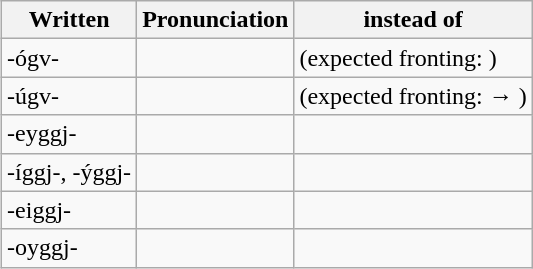<table class=wikitable align=right style="margin-left: 15px;">
<tr>
<th>Written</th>
<th>Pronunciation</th>
<th>instead of</th>
</tr>
<tr>
<td>-ógv-</td>
<td></td>
<td> (expected fronting: )</td>
</tr>
<tr>
<td>-úgv-</td>
<td></td>
<td> (expected fronting:  → )</td>
</tr>
<tr>
<td>-eyggj-</td>
<td></td>
<td></td>
</tr>
<tr>
<td>-íggj-, -ýggj-</td>
<td></td>
<td></td>
</tr>
<tr>
<td>-eiggj-</td>
<td></td>
<td></td>
</tr>
<tr>
<td>-oyggj-</td>
<td></td>
<td></td>
</tr>
</table>
